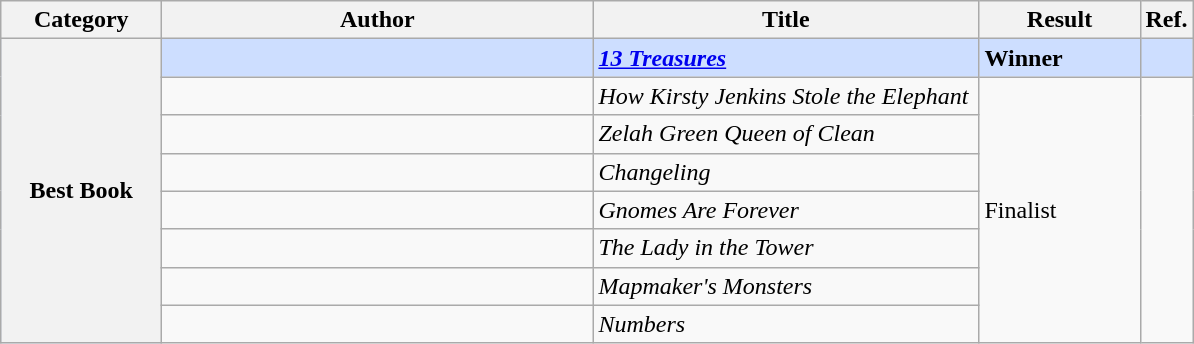<table class="wikitable sortable">
<tr>
<th style="width:100px">Category</th>
<th style="width:280px">Author</th>
<th style="width:250px">Title</th>
<th style="width:100px">Result</th>
<th style="width:20px">Ref.</th>
</tr>
<tr style="background:#cddeff">
<th rowspan="8">Best Book</th>
<td><strong></strong></td>
<td><strong><em><a href='#'>13 Treasures</a></em></strong></td>
<td><strong>Winner</strong></td>
<td></td>
</tr>
<tr>
<td></td>
<td><em>How Kirsty Jenkins Stole the Elephant</em></td>
<td rowspan="7">Finalist</td>
<td rowspan="7"></td>
</tr>
<tr>
<td></td>
<td><em>Zelah Green Queen of Clean</em></td>
</tr>
<tr>
<td></td>
<td><em>Changeling</em></td>
</tr>
<tr>
<td></td>
<td><em>Gnomes Are Forever</em></td>
</tr>
<tr>
<td></td>
<td><em>The Lady in the Tower</em></td>
</tr>
<tr>
<td></td>
<td><em>Mapmaker's Monsters</em></td>
</tr>
<tr>
<td></td>
<td><em>Numbers</em></td>
</tr>
</table>
